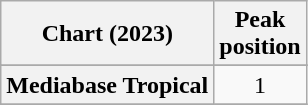<table class="wikitable sortable plainrowheaders" style="text-align:center">
<tr>
<th scope="col">Chart (2023)</th>
<th scope="col">Peak<br>position</th>
</tr>
<tr>
</tr>
<tr>
</tr>
<tr>
<th scope="row">Mediabase Tropical</th>
<td>1</td>
</tr>
<tr>
</tr>
</table>
